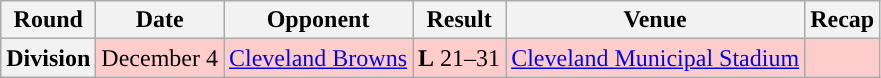<table class="wikitable" style="text-align:center">
<tr>
<th>Round</th>
<th>Date</th>
<th>Opponent</th>
<th>Result</th>
<th>Venue</th>
<th>Recap</th>
</tr>
<tr style="background: #fcc;">
<th>Division</th>
<td>December 4</td>
<td><a href='#'>Cleveland Browns</a></td>
<td><strong>L</strong> 21–31</td>
<td><a href='#'>Cleveland Municipal Stadium</a></td>
<td></td>
</tr>
</table>
